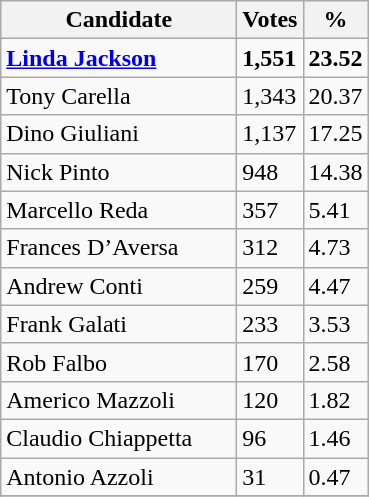<table class="wikitable">
<tr>
<th bgcolor="#DDDDFF" width="150px">Candidate</th>
<th bgcolor="#DDDDFF">Votes</th>
<th bgcolor="#DDDDFF">%</th>
</tr>
<tr>
<td><strong><a href='#'>Linda Jackson</a></strong></td>
<td><strong>1,551</strong></td>
<td><strong>23.52</strong></td>
</tr>
<tr>
<td>Tony Carella</td>
<td>1,343</td>
<td>20.37</td>
</tr>
<tr>
<td>Dino Giuliani</td>
<td>1,137</td>
<td>17.25</td>
</tr>
<tr>
<td>Nick Pinto</td>
<td>948</td>
<td>14.38</td>
</tr>
<tr>
<td>Marcello Reda</td>
<td>357</td>
<td>5.41</td>
</tr>
<tr>
<td>Frances D’Aversa</td>
<td>312</td>
<td>4.73</td>
</tr>
<tr>
<td>Andrew Conti</td>
<td>259</td>
<td>4.47</td>
</tr>
<tr>
<td>Frank Galati</td>
<td>233</td>
<td>3.53</td>
</tr>
<tr>
<td>Rob Falbo</td>
<td>170</td>
<td>2.58</td>
</tr>
<tr>
<td>Americo Mazzoli</td>
<td>120</td>
<td>1.82</td>
</tr>
<tr>
<td>Claudio Chiappetta</td>
<td>96</td>
<td>1.46</td>
</tr>
<tr>
<td>Antonio Azzoli</td>
<td>31</td>
<td>0.47</td>
</tr>
<tr>
</tr>
</table>
